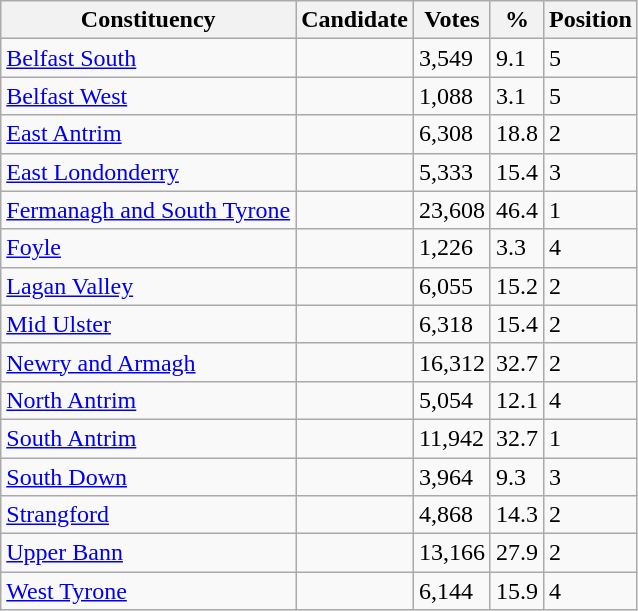<table class="wikitable sortable">
<tr>
<th>Constituency</th>
<th>Candidate</th>
<th>Votes</th>
<th>%</th>
<th>Position</th>
</tr>
<tr>
<td><a href='#'>Belfast South</a></td>
<td></td>
<td>3,549</td>
<td>9.1</td>
<td>5</td>
</tr>
<tr>
<td><a href='#'>Belfast West</a></td>
<td></td>
<td>1,088</td>
<td>3.1</td>
<td>5</td>
</tr>
<tr>
<td><a href='#'>East Antrim</a></td>
<td></td>
<td>6,308</td>
<td>18.8</td>
<td>2</td>
</tr>
<tr>
<td><a href='#'>East Londonderry</a></td>
<td></td>
<td>5,333</td>
<td>15.4</td>
<td>3</td>
</tr>
<tr>
<td><a href='#'>Fermanagh and South Tyrone</a></td>
<td></td>
<td>23,608</td>
<td>46.4</td>
<td>1</td>
</tr>
<tr>
<td><a href='#'>Foyle</a></td>
<td></td>
<td>1,226</td>
<td>3.3</td>
<td>4</td>
</tr>
<tr>
<td><a href='#'>Lagan Valley</a></td>
<td></td>
<td>6,055</td>
<td>15.2</td>
<td>2</td>
</tr>
<tr>
<td><a href='#'>Mid Ulster</a></td>
<td></td>
<td>6,318</td>
<td>15.4</td>
<td>2</td>
</tr>
<tr>
<td><a href='#'>Newry and Armagh</a></td>
<td></td>
<td>16,312</td>
<td>32.7</td>
<td>2</td>
</tr>
<tr>
<td><a href='#'>North Antrim</a></td>
<td></td>
<td>5,054</td>
<td>12.1</td>
<td>4</td>
</tr>
<tr>
<td><a href='#'>South Antrim</a></td>
<td></td>
<td>11,942</td>
<td>32.7</td>
<td>1</td>
</tr>
<tr>
<td><a href='#'>South Down</a></td>
<td></td>
<td>3,964</td>
<td>9.3</td>
<td>3</td>
</tr>
<tr>
<td><a href='#'>Strangford</a></td>
<td></td>
<td>4,868</td>
<td>14.3</td>
<td>2</td>
</tr>
<tr>
<td><a href='#'>Upper Bann</a></td>
<td></td>
<td>13,166</td>
<td>27.9</td>
<td>2</td>
</tr>
<tr>
<td><a href='#'>West Tyrone</a></td>
<td></td>
<td>6,144</td>
<td>15.9</td>
<td>4</td>
</tr>
</table>
